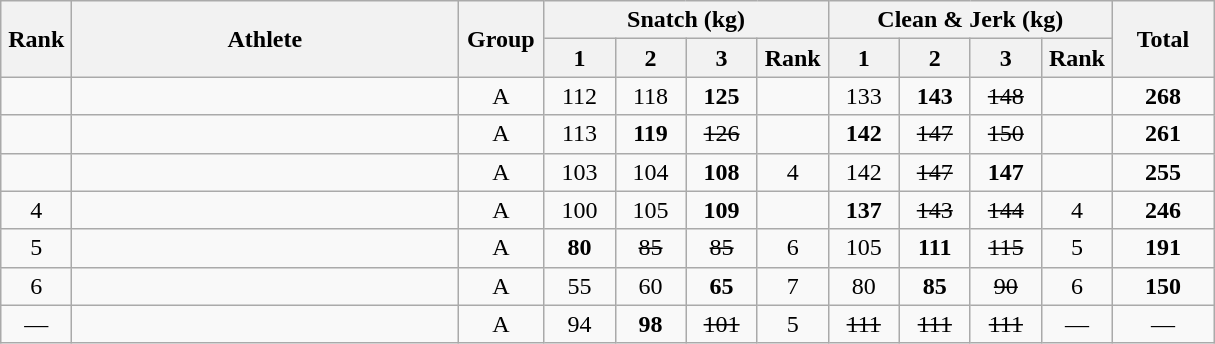<table class = "wikitable" style="text-align:center;">
<tr>
<th rowspan=2 width=40>Rank</th>
<th rowspan=2 width=250>Athlete</th>
<th rowspan=2 width=50>Group</th>
<th colspan=4>Snatch (kg)</th>
<th colspan=4>Clean & Jerk (kg)</th>
<th rowspan=2 width=60>Total</th>
</tr>
<tr>
<th width=40>1</th>
<th width=40>2</th>
<th width=40>3</th>
<th width=40>Rank</th>
<th width=40>1</th>
<th width=40>2</th>
<th width=40>3</th>
<th width=40>Rank</th>
</tr>
<tr>
<td></td>
<td align=left></td>
<td>A</td>
<td>112</td>
<td>118</td>
<td><strong>125</strong></td>
<td></td>
<td>133</td>
<td><strong>143</strong></td>
<td><s>148</s></td>
<td></td>
<td><strong>268</strong></td>
</tr>
<tr>
<td></td>
<td align=left></td>
<td>A</td>
<td>113</td>
<td><strong>119</strong></td>
<td><s>126</s></td>
<td></td>
<td><strong>142</strong></td>
<td><s>147</s></td>
<td><s>150</s></td>
<td></td>
<td><strong>261</strong></td>
</tr>
<tr>
<td></td>
<td align=left></td>
<td>A</td>
<td>103</td>
<td>104</td>
<td><strong>108</strong></td>
<td>4</td>
<td>142</td>
<td><s>147</s></td>
<td><strong>147</strong></td>
<td></td>
<td><strong>255</strong></td>
</tr>
<tr>
<td>4</td>
<td align=left></td>
<td>A</td>
<td>100</td>
<td>105</td>
<td><strong>109</strong></td>
<td></td>
<td><strong>137</strong></td>
<td><s>143</s></td>
<td><s>144</s></td>
<td>4</td>
<td><strong>246</strong></td>
</tr>
<tr>
<td>5</td>
<td align=left></td>
<td>A</td>
<td><strong>80</strong></td>
<td><s>85</s></td>
<td><s>85</s></td>
<td>6</td>
<td>105</td>
<td><strong>111</strong></td>
<td><s>115</s></td>
<td>5</td>
<td><strong>191</strong></td>
</tr>
<tr>
<td>6</td>
<td align=left></td>
<td>A</td>
<td>55</td>
<td>60</td>
<td><strong>65</strong></td>
<td>7</td>
<td>80</td>
<td><strong>85</strong></td>
<td><s>90</s></td>
<td>6</td>
<td><strong>150</strong></td>
</tr>
<tr>
<td>—</td>
<td align=left></td>
<td>A</td>
<td>94</td>
<td><strong>98</strong></td>
<td><s>101</s></td>
<td>5</td>
<td><s>111</s></td>
<td><s>111</s></td>
<td><s>111</s></td>
<td>—</td>
<td>—</td>
</tr>
</table>
